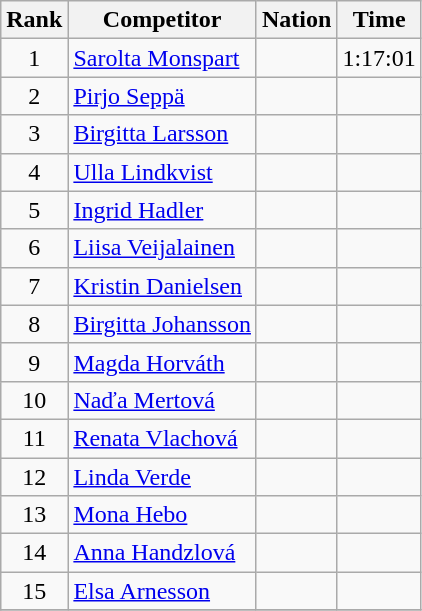<table class="wikitable sortable" style="text-align:left">
<tr>
<th data-sort-type="number">Rank</th>
<th class="unsortable">Competitor</th>
<th>Nation</th>
<th>Time</th>
</tr>
<tr>
<td style="text-align:center">1</td>
<td><a href='#'>Sarolta Monspart</a></td>
<td></td>
<td style="text-align:right">1:17:01</td>
</tr>
<tr>
<td style="text-align:center">2</td>
<td><a href='#'>Pirjo Seppä</a></td>
<td></td>
<td style="text-align:right"></td>
</tr>
<tr>
<td style="text-align:center">3</td>
<td><a href='#'>Birgitta Larsson</a></td>
<td></td>
<td style="text-align:right"></td>
</tr>
<tr>
<td style="text-align:center">4</td>
<td><a href='#'>Ulla Lindkvist</a></td>
<td></td>
<td style="text-align:right"></td>
</tr>
<tr>
<td style="text-align:center">5</td>
<td><a href='#'>Ingrid Hadler</a></td>
<td></td>
<td style="text-align:right"></td>
</tr>
<tr>
<td style="text-align:center">6</td>
<td><a href='#'>Liisa Veijalainen</a></td>
<td></td>
<td style="text-align:right"></td>
</tr>
<tr>
<td style="text-align:center">7</td>
<td><a href='#'>Kristin Danielsen</a></td>
<td></td>
<td style="text-align:right"></td>
</tr>
<tr>
<td style="text-align:center">8</td>
<td><a href='#'>Birgitta Johansson</a></td>
<td></td>
<td style="text-align:right"></td>
</tr>
<tr>
<td style="text-align:center">9</td>
<td><a href='#'>Magda Horváth</a></td>
<td></td>
<td style="text-align:right"></td>
</tr>
<tr>
<td style="text-align:center">10</td>
<td><a href='#'>Naďa Mertová</a></td>
<td></td>
<td style="text-align:right"></td>
</tr>
<tr>
<td style="text-align:center">11</td>
<td><a href='#'>Renata Vlachová</a></td>
<td></td>
<td style="text-align:right"></td>
</tr>
<tr>
<td style="text-align:center">12</td>
<td><a href='#'>Linda Verde</a></td>
<td></td>
<td style="text-align:right"></td>
</tr>
<tr>
<td style="text-align:center">13</td>
<td><a href='#'>Mona Hebo</a></td>
<td></td>
<td style="text-align:right"></td>
</tr>
<tr>
<td style="text-align:center">14</td>
<td><a href='#'>Anna Handzlová</a></td>
<td></td>
<td style="text-align:right"></td>
</tr>
<tr>
<td style="text-align:center">15</td>
<td><a href='#'>Elsa Arnesson</a></td>
<td></td>
<td style="text-align:right"></td>
</tr>
<tr>
</tr>
</table>
